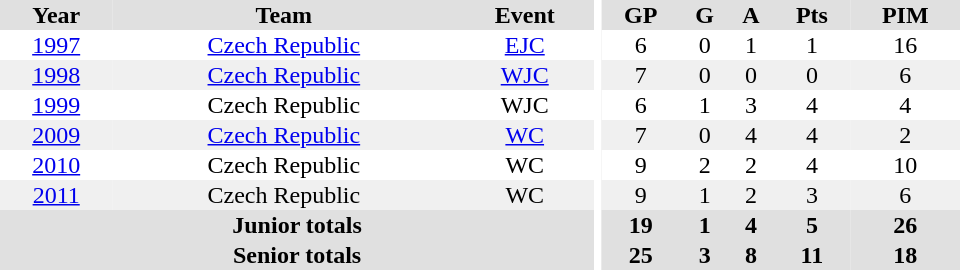<table border="0" cellpadding="1" cellspacing="0" ID="Table3" style="text-align:center; width:40em">
<tr ALIGN="center" bgcolor="#e0e0e0">
<th>Year</th>
<th>Team</th>
<th>Event</th>
<th rowspan="99" bgcolor="#ffffff"></th>
<th>GP</th>
<th>G</th>
<th>A</th>
<th>Pts</th>
<th>PIM</th>
</tr>
<tr>
<td><a href='#'>1997</a></td>
<td><a href='#'>Czech Republic</a></td>
<td><a href='#'>EJC</a></td>
<td>6</td>
<td>0</td>
<td>1</td>
<td>1</td>
<td>16</td>
</tr>
<tr bgcolor="#f0f0f0">
<td><a href='#'>1998</a></td>
<td><a href='#'>Czech Republic</a></td>
<td><a href='#'>WJC</a></td>
<td>7</td>
<td>0</td>
<td>0</td>
<td>0</td>
<td>6</td>
</tr>
<tr>
<td><a href='#'>1999</a></td>
<td>Czech Republic</td>
<td>WJC</td>
<td>6</td>
<td>1</td>
<td>3</td>
<td>4</td>
<td>4</td>
</tr>
<tr bgcolor="#f0f0f0">
<td><a href='#'>2009</a></td>
<td><a href='#'>Czech Republic</a></td>
<td><a href='#'>WC</a></td>
<td>7</td>
<td>0</td>
<td>4</td>
<td>4</td>
<td>2</td>
</tr>
<tr>
<td><a href='#'>2010</a></td>
<td>Czech Republic</td>
<td>WC</td>
<td>9</td>
<td>2</td>
<td>2</td>
<td>4</td>
<td>10</td>
</tr>
<tr bgcolor="#f0f0f0">
<td><a href='#'>2011</a></td>
<td>Czech Republic</td>
<td>WC</td>
<td>9</td>
<td>1</td>
<td>2</td>
<td>3</td>
<td>6</td>
</tr>
<tr bgcolor="#e0e0e0">
<th colspan="3">Junior totals</th>
<th>19</th>
<th>1</th>
<th>4</th>
<th>5</th>
<th>26</th>
</tr>
<tr bgcolor="#e0e0e0">
<th colspan="3">Senior totals</th>
<th>25</th>
<th>3</th>
<th>8</th>
<th>11</th>
<th>18</th>
</tr>
</table>
